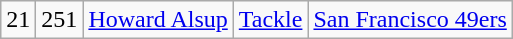<table class="wikitable" style="text-align:center">
<tr>
<td>21</td>
<td>251</td>
<td><a href='#'>Howard Alsup</a></td>
<td><a href='#'>Tackle</a></td>
<td><a href='#'>San Francisco 49ers</a></td>
</tr>
</table>
